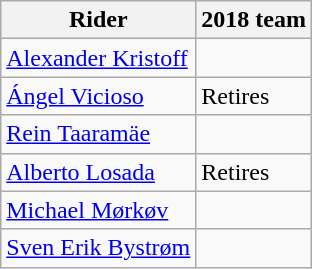<table class="wikitable">
<tr>
<th>Rider</th>
<th>2018 team</th>
</tr>
<tr>
<td><a href='#'>Alexander Kristoff</a></td>
<td></td>
</tr>
<tr>
<td><a href='#'>Ángel Vicioso</a></td>
<td>Retires</td>
</tr>
<tr>
<td><a href='#'>Rein Taaramäe</a></td>
<td></td>
</tr>
<tr>
<td><a href='#'>Alberto Losada</a></td>
<td>Retires</td>
</tr>
<tr>
<td><a href='#'>Michael Mørkøv</a></td>
<td></td>
</tr>
<tr>
<td><a href='#'>Sven Erik Bystrøm</a></td>
<td></td>
</tr>
</table>
